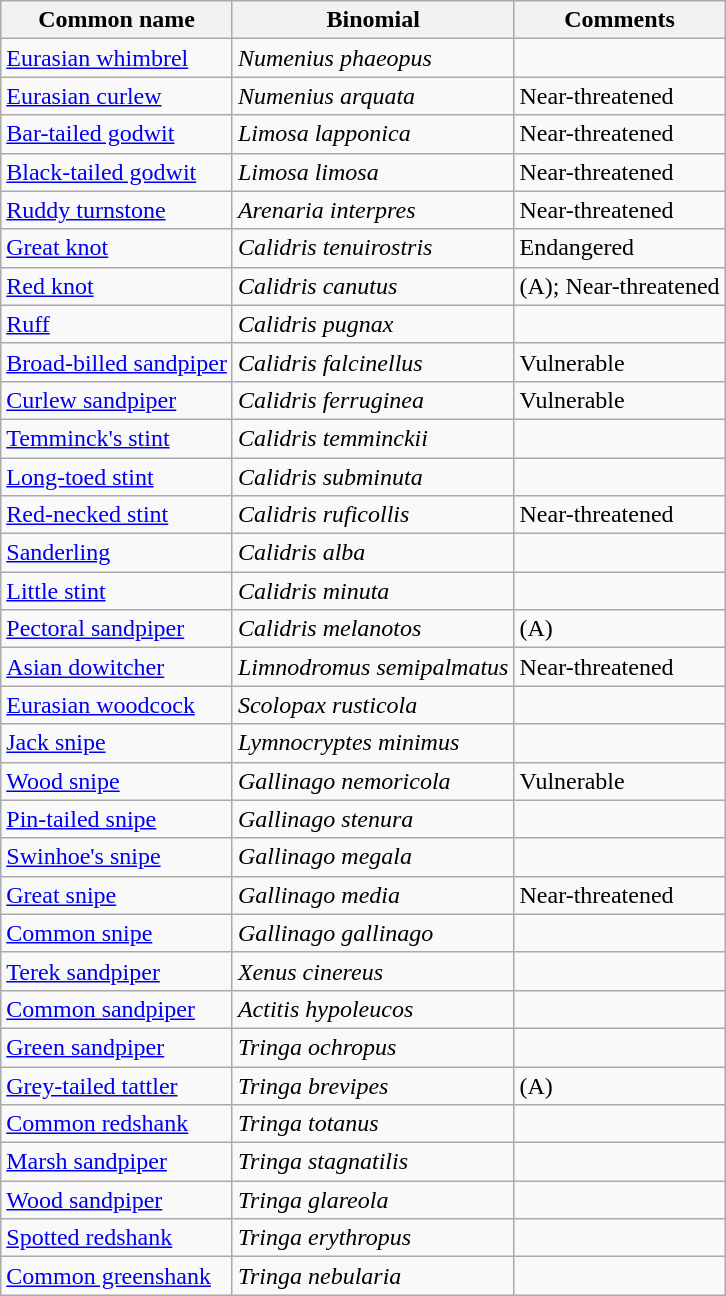<table class="wikitable">
<tr>
<th>Common name</th>
<th>Binomial</th>
<th>Comments</th>
</tr>
<tr>
<td><a href='#'>Eurasian whimbrel</a></td>
<td><em>Numenius phaeopus</em></td>
<td></td>
</tr>
<tr>
<td><a href='#'>Eurasian curlew</a></td>
<td><em>Numenius arquata</em></td>
<td>Near-threatened</td>
</tr>
<tr>
<td><a href='#'>Bar-tailed godwit</a></td>
<td><em>Limosa lapponica</em></td>
<td>Near-threatened</td>
</tr>
<tr>
<td><a href='#'>Black-tailed godwit</a></td>
<td><em>Limosa limosa</em></td>
<td>Near-threatened</td>
</tr>
<tr>
<td><a href='#'>Ruddy turnstone</a></td>
<td><em>Arenaria interpres</em></td>
<td>Near-threatened</td>
</tr>
<tr>
<td><a href='#'>Great knot</a></td>
<td><em>Calidris tenuirostris</em></td>
<td>Endangered</td>
</tr>
<tr>
<td><a href='#'>Red knot</a></td>
<td><em>Calidris canutus</em></td>
<td>(A); Near-threatened</td>
</tr>
<tr>
<td><a href='#'>Ruff</a></td>
<td><em>Calidris pugnax</em></td>
<td></td>
</tr>
<tr>
<td><a href='#'>Broad-billed sandpiper</a></td>
<td><em>Calidris falcinellus</em></td>
<td>Vulnerable</td>
</tr>
<tr>
<td><a href='#'>Curlew sandpiper</a></td>
<td><em>Calidris ferruginea</em></td>
<td>Vulnerable</td>
</tr>
<tr>
<td><a href='#'>Temminck's stint</a></td>
<td><em>Calidris temminckii</em></td>
<td></td>
</tr>
<tr>
<td><a href='#'>Long-toed stint</a></td>
<td><em>Calidris subminuta</em></td>
<td></td>
</tr>
<tr>
<td><a href='#'>Red-necked stint</a></td>
<td><em>Calidris ruficollis</em></td>
<td>Near-threatened</td>
</tr>
<tr>
<td><a href='#'>Sanderling</a></td>
<td><em>Calidris alba</em></td>
<td></td>
</tr>
<tr>
<td><a href='#'>Little stint</a></td>
<td><em>Calidris minuta</em></td>
<td></td>
</tr>
<tr>
<td><a href='#'>Pectoral sandpiper</a></td>
<td><em>Calidris melanotos</em></td>
<td>(A)</td>
</tr>
<tr>
<td><a href='#'>Asian dowitcher</a></td>
<td><em>Limnodromus semipalmatus</em></td>
<td>Near-threatened</td>
</tr>
<tr>
<td><a href='#'>Eurasian woodcock</a></td>
<td><em>Scolopax rusticola</em></td>
<td></td>
</tr>
<tr>
<td><a href='#'>Jack snipe</a></td>
<td><em>Lymnocryptes minimus</em></td>
<td></td>
</tr>
<tr>
<td><a href='#'>Wood snipe</a></td>
<td><em>Gallinago nemoricola</em></td>
<td>Vulnerable</td>
</tr>
<tr>
<td><a href='#'>Pin-tailed snipe</a></td>
<td><em>Gallinago stenura</em></td>
<td></td>
</tr>
<tr>
<td><a href='#'>Swinhoe's snipe</a></td>
<td><em>Gallinago megala</em></td>
<td></td>
</tr>
<tr>
<td><a href='#'>Great snipe</a></td>
<td><em>Gallinago media</em></td>
<td>Near-threatened</td>
</tr>
<tr>
<td><a href='#'>Common snipe</a></td>
<td><em>Gallinago gallinago</em></td>
<td></td>
</tr>
<tr>
<td><a href='#'>Terek sandpiper</a></td>
<td><em>Xenus cinereus</em></td>
<td></td>
</tr>
<tr>
<td><a href='#'>Common sandpiper</a></td>
<td><em>Actitis hypoleucos</em></td>
<td></td>
</tr>
<tr>
<td><a href='#'>Green sandpiper</a></td>
<td><em>Tringa ochropus</em></td>
<td></td>
</tr>
<tr>
<td><a href='#'>Grey-tailed tattler</a></td>
<td><em>Tringa brevipes</em></td>
<td>(A)</td>
</tr>
<tr>
<td><a href='#'>Common redshank</a></td>
<td><em>Tringa totanus</em></td>
<td></td>
</tr>
<tr>
<td><a href='#'>Marsh sandpiper</a></td>
<td><em>Tringa stagnatilis</em></td>
<td></td>
</tr>
<tr>
<td><a href='#'>Wood sandpiper</a></td>
<td><em>Tringa glareola</em></td>
<td></td>
</tr>
<tr>
<td><a href='#'>Spotted redshank</a></td>
<td><em>Tringa erythropus</em></td>
<td></td>
</tr>
<tr>
<td><a href='#'>Common greenshank</a></td>
<td><em>Tringa nebularia</em></td>
<td></td>
</tr>
</table>
